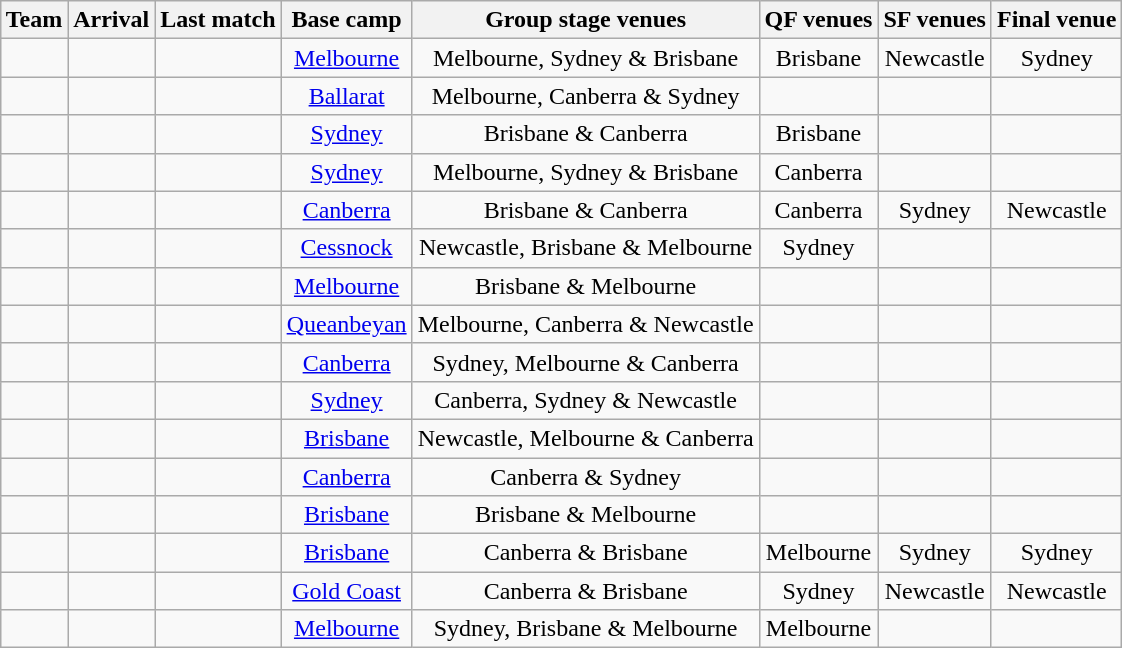<table class="wikitable sortable" style="margin:1em auto; text-align:center; border-right:none; border-bottom:none;">
<tr>
<th>Team</th>
<th>Arrival</th>
<th>Last match</th>
<th>Base camp</th>
<th>Group stage venues</th>
<th>QF venues</th>
<th>SF venues</th>
<th>Final venue</th>
</tr>
<tr>
<td align=left></td>
<td></td>
<td></td>
<td><a href='#'>Melbourne</a></td>
<td>Melbourne, Sydney & Brisbane</td>
<td>Brisbane</td>
<td>Newcastle</td>
<td>Sydney</td>
</tr>
<tr>
<td align=left></td>
<td></td>
<td></td>
<td><a href='#'>Ballarat</a></td>
<td>Melbourne, Canberra & Sydney</td>
<td></td>
<td></td>
<td></td>
</tr>
<tr>
<td align=left></td>
<td></td>
<td></td>
<td><a href='#'>Sydney</a></td>
<td>Brisbane & Canberra</td>
<td>Brisbane</td>
<td></td>
<td></td>
</tr>
<tr>
<td align=left></td>
<td></td>
<td></td>
<td><a href='#'>Sydney</a></td>
<td>Melbourne, Sydney & Brisbane</td>
<td>Canberra</td>
<td></td>
<td></td>
</tr>
<tr>
<td align=left></td>
<td></td>
<td></td>
<td><a href='#'>Canberra</a></td>
<td>Brisbane & Canberra</td>
<td>Canberra</td>
<td>Sydney</td>
<td>Newcastle</td>
</tr>
<tr>
<td align=left></td>
<td></td>
<td></td>
<td><a href='#'>Cessnock</a></td>
<td>Newcastle, Brisbane & Melbourne</td>
<td>Sydney</td>
<td></td>
<td></td>
</tr>
<tr>
<td align=left></td>
<td></td>
<td></td>
<td><a href='#'>Melbourne</a></td>
<td>Brisbane & Melbourne</td>
<td></td>
<td></td>
<td></td>
</tr>
<tr>
<td align=left></td>
<td></td>
<td></td>
<td><a href='#'>Queanbeyan</a></td>
<td>Melbourne, Canberra & Newcastle</td>
<td></td>
<td></td>
<td></td>
</tr>
<tr>
<td align=left></td>
<td></td>
<td></td>
<td><a href='#'>Canberra</a></td>
<td>Sydney, Melbourne & Canberra</td>
<td></td>
<td></td>
<td></td>
</tr>
<tr>
<td align=left></td>
<td></td>
<td></td>
<td><a href='#'>Sydney</a></td>
<td>Canberra, Sydney & Newcastle</td>
<td></td>
<td></td>
<td></td>
</tr>
<tr>
<td align=left></td>
<td></td>
<td></td>
<td><a href='#'>Brisbane</a></td>
<td>Newcastle, Melbourne & Canberra</td>
<td></td>
<td></td>
<td></td>
</tr>
<tr>
<td align=left></td>
<td></td>
<td></td>
<td><a href='#'>Canberra</a></td>
<td>Canberra & Sydney</td>
<td></td>
<td></td>
<td></td>
</tr>
<tr>
<td align=left></td>
<td></td>
<td></td>
<td><a href='#'>Brisbane</a></td>
<td>Brisbane & Melbourne</td>
<td></td>
<td></td>
<td></td>
</tr>
<tr>
<td align=left></td>
<td></td>
<td></td>
<td><a href='#'>Brisbane</a></td>
<td>Canberra & Brisbane</td>
<td>Melbourne</td>
<td>Sydney</td>
<td>Sydney</td>
</tr>
<tr>
<td align=left></td>
<td></td>
<td></td>
<td><a href='#'>Gold Coast</a></td>
<td>Canberra & Brisbane</td>
<td>Sydney</td>
<td>Newcastle</td>
<td>Newcastle</td>
</tr>
<tr>
<td align=left></td>
<td></td>
<td></td>
<td><a href='#'>Melbourne</a></td>
<td>Sydney, Brisbane & Melbourne</td>
<td>Melbourne</td>
<td></td>
<td></td>
</tr>
</table>
